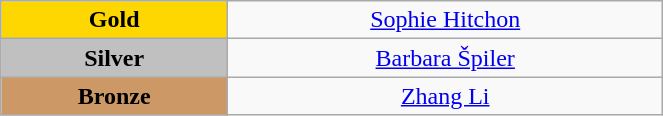<table class="wikitable" style="text-align:center; " width="35%">
<tr>
<td bgcolor="gold"><strong>Gold</strong></td>
<td><a href='#'>Sophie Hitchon</a><br>  <small><em></em></small></td>
</tr>
<tr>
<td bgcolor="silver"><strong>Silver</strong></td>
<td><a href='#'>Barbara Špiler</a><br>  <small><em></em></small></td>
</tr>
<tr>
<td bgcolor="CC9966"><strong>Bronze</strong></td>
<td><a href='#'>Zhang Li</a><br>  <small><em></em></small></td>
</tr>
</table>
